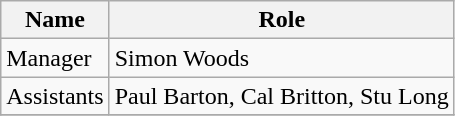<table class="wikitable">
<tr>
<th>Name</th>
<th>Role</th>
</tr>
<tr>
<td align="left">Manager</td>
<td align="left"> Simon Woods</td>
</tr>
<tr>
<td align="left">Assistants</td>
<td align="left"> Paul Barton, Cal Britton, Stu Long</td>
</tr>
<tr>
</tr>
</table>
